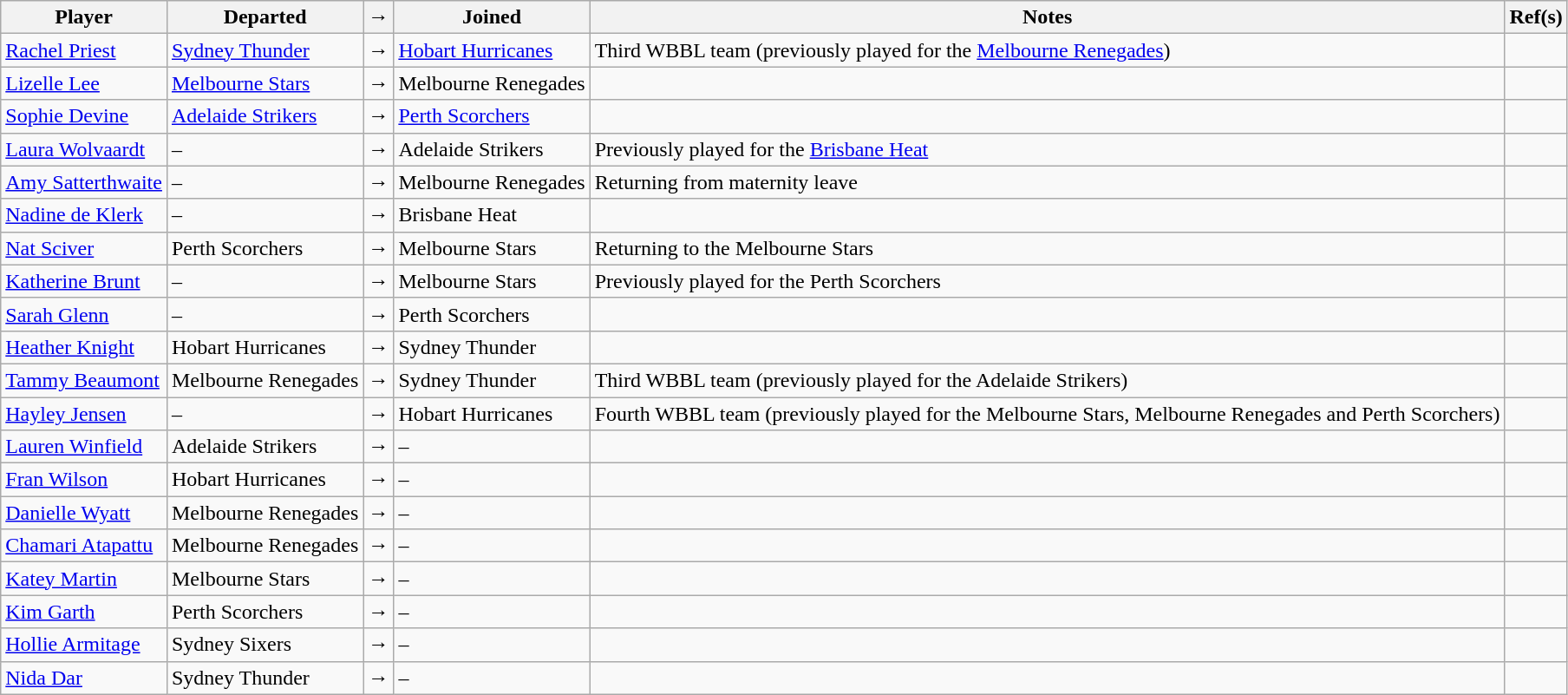<table class="wikitable">
<tr>
<th>Player</th>
<th>Departed</th>
<th>→</th>
<th>Joined</th>
<th>Notes</th>
<th>Ref(s)</th>
</tr>
<tr>
<td><a href='#'>Rachel Priest</a></td>
<td><a href='#'>Sydney Thunder</a></td>
<td>→</td>
<td><a href='#'>Hobart Hurricanes</a></td>
<td>Third WBBL team (previously played for the <a href='#'>Melbourne Renegades</a>)</td>
<td></td>
</tr>
<tr>
<td><a href='#'>Lizelle Lee</a></td>
<td><a href='#'>Melbourne Stars</a></td>
<td>→</td>
<td>Melbourne Renegades</td>
<td></td>
<td></td>
</tr>
<tr>
<td><a href='#'>Sophie Devine</a></td>
<td><a href='#'>Adelaide Strikers</a></td>
<td>→</td>
<td><a href='#'>Perth Scorchers</a></td>
<td></td>
<td></td>
</tr>
<tr>
<td><a href='#'>Laura Wolvaardt</a></td>
<td>–</td>
<td>→</td>
<td>Adelaide Strikers</td>
<td>Previously played for the <a href='#'>Brisbane Heat</a></td>
<td></td>
</tr>
<tr>
<td><a href='#'>Amy Satterthwaite</a></td>
<td>–</td>
<td>→</td>
<td>Melbourne Renegades</td>
<td>Returning from maternity leave</td>
<td></td>
</tr>
<tr>
<td><a href='#'>Nadine de Klerk</a></td>
<td>–</td>
<td>→</td>
<td>Brisbane Heat</td>
<td></td>
<td></td>
</tr>
<tr>
<td><a href='#'>Nat Sciver</a></td>
<td>Perth Scorchers</td>
<td>→</td>
<td>Melbourne Stars</td>
<td>Returning to the Melbourne Stars</td>
<td></td>
</tr>
<tr>
<td><a href='#'>Katherine Brunt</a></td>
<td>–</td>
<td>→</td>
<td>Melbourne Stars</td>
<td>Previously played for the Perth Scorchers</td>
<td></td>
</tr>
<tr>
<td><a href='#'>Sarah Glenn</a></td>
<td>–</td>
<td>→</td>
<td>Perth Scorchers</td>
<td></td>
<td></td>
</tr>
<tr>
<td><a href='#'>Heather Knight</a></td>
<td>Hobart Hurricanes</td>
<td>→</td>
<td>Sydney Thunder</td>
<td></td>
<td></td>
</tr>
<tr>
<td><a href='#'>Tammy Beaumont</a></td>
<td>Melbourne Renegades</td>
<td>→</td>
<td>Sydney Thunder</td>
<td>Third WBBL team (previously played for the Adelaide Strikers)</td>
<td></td>
</tr>
<tr>
<td><a href='#'>Hayley Jensen</a></td>
<td>–</td>
<td>→</td>
<td>Hobart Hurricanes</td>
<td>Fourth WBBL team (previously played for the Melbourne Stars, Melbourne Renegades and Perth Scorchers) </td>
<td></td>
</tr>
<tr>
<td><a href='#'>Lauren Winfield</a></td>
<td>Adelaide Strikers</td>
<td>→</td>
<td>–</td>
<td></td>
<td></td>
</tr>
<tr>
<td><a href='#'>Fran Wilson</a></td>
<td>Hobart Hurricanes</td>
<td>→</td>
<td>–</td>
<td></td>
<td></td>
</tr>
<tr>
<td><a href='#'>Danielle Wyatt</a></td>
<td>Melbourne Renegades</td>
<td>→</td>
<td>–</td>
<td></td>
<td></td>
</tr>
<tr>
<td><a href='#'>Chamari Atapattu</a></td>
<td>Melbourne Renegades</td>
<td>→</td>
<td>–</td>
<td></td>
<td></td>
</tr>
<tr>
<td><a href='#'>Katey Martin</a></td>
<td>Melbourne Stars</td>
<td>→</td>
<td>–</td>
<td></td>
<td></td>
</tr>
<tr>
<td><a href='#'>Kim Garth</a></td>
<td>Perth Scorchers</td>
<td>→</td>
<td>–</td>
<td></td>
<td></td>
</tr>
<tr>
<td><a href='#'>Hollie Armitage</a></td>
<td>Sydney Sixers</td>
<td>→</td>
<td>–</td>
<td></td>
<td></td>
</tr>
<tr>
<td><a href='#'>Nida Dar</a></td>
<td>Sydney Thunder</td>
<td>→</td>
<td>–</td>
<td></td>
<td></td>
</tr>
</table>
